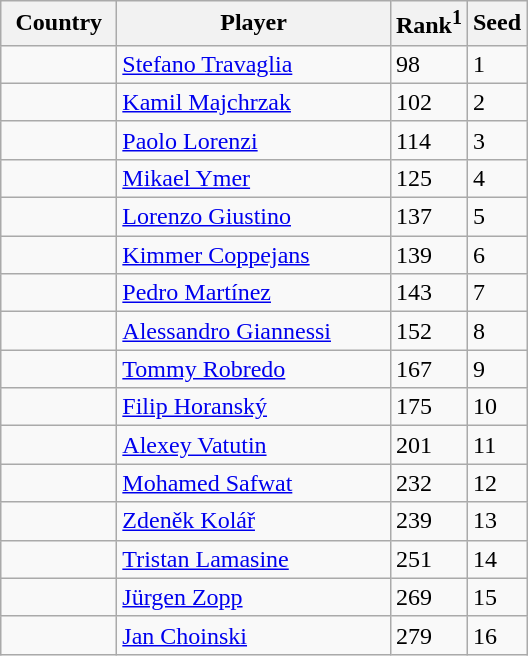<table class="sortable wikitable">
<tr>
<th width="70">Country</th>
<th width="175">Player</th>
<th>Rank<sup>1</sup></th>
<th>Seed</th>
</tr>
<tr>
<td></td>
<td><a href='#'>Stefano Travaglia</a></td>
<td>98</td>
<td>1</td>
</tr>
<tr>
<td></td>
<td><a href='#'>Kamil Majchrzak</a></td>
<td>102</td>
<td>2</td>
</tr>
<tr>
<td></td>
<td><a href='#'>Paolo Lorenzi</a></td>
<td>114</td>
<td>3</td>
</tr>
<tr>
<td></td>
<td><a href='#'>Mikael Ymer</a></td>
<td>125</td>
<td>4</td>
</tr>
<tr>
<td></td>
<td><a href='#'>Lorenzo Giustino</a></td>
<td>137</td>
<td>5</td>
</tr>
<tr>
<td></td>
<td><a href='#'>Kimmer Coppejans</a></td>
<td>139</td>
<td>6</td>
</tr>
<tr>
<td></td>
<td><a href='#'>Pedro Martínez</a></td>
<td>143</td>
<td>7</td>
</tr>
<tr>
<td></td>
<td><a href='#'>Alessandro Giannessi</a></td>
<td>152</td>
<td>8</td>
</tr>
<tr>
<td></td>
<td><a href='#'>Tommy Robredo</a></td>
<td>167</td>
<td>9</td>
</tr>
<tr>
<td></td>
<td><a href='#'>Filip Horanský</a></td>
<td>175</td>
<td>10</td>
</tr>
<tr>
<td></td>
<td><a href='#'>Alexey Vatutin</a></td>
<td>201</td>
<td>11</td>
</tr>
<tr>
<td></td>
<td><a href='#'>Mohamed Safwat</a></td>
<td>232</td>
<td>12</td>
</tr>
<tr>
<td></td>
<td><a href='#'>Zdeněk Kolář</a></td>
<td>239</td>
<td>13</td>
</tr>
<tr>
<td></td>
<td><a href='#'>Tristan Lamasine</a></td>
<td>251</td>
<td>14</td>
</tr>
<tr>
<td></td>
<td><a href='#'>Jürgen Zopp</a></td>
<td>269</td>
<td>15</td>
</tr>
<tr>
<td></td>
<td><a href='#'>Jan Choinski</a></td>
<td>279</td>
<td>16</td>
</tr>
</table>
